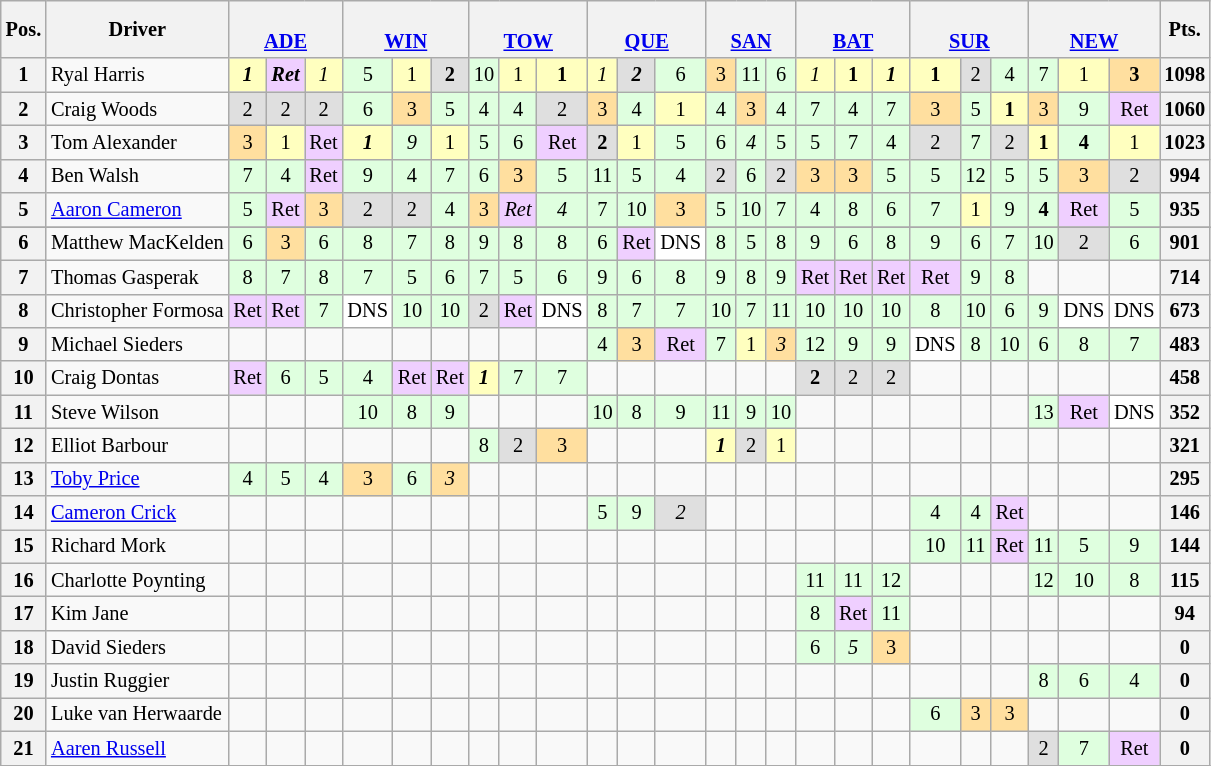<table class="wikitable" style="font-size: 85%; text-align: center;">
<tr>
<th>Pos.</th>
<th>Driver</th>
<th colspan="3"><br><a href='#'>ADE</a></th>
<th colspan="3"><br><a href='#'>WIN</a></th>
<th colspan="3"><br><a href='#'>TOW</a></th>
<th colspan="3"><br><a href='#'>QUE</a></th>
<th colspan="3"><br><a href='#'>SAN</a></th>
<th colspan="3"><br><a href='#'>BAT</a></th>
<th colspan="3"><br><a href='#'>SUR</a></th>
<th colspan="3"><br><a href='#'>NEW</a></th>
<th>Pts.</th>
</tr>
<tr>
<th>1</th>
<td align="left"> Ryal Harris</td>
<td style="background:#ffffbf;"><strong><em>1</em></strong></td>
<td style="background:#efcfff;"><strong><em>Ret</em></strong></td>
<td style="background:#ffffbf;"><em>1</em></td>
<td style="background:#dfffdf;">5</td>
<td style="background:#ffffbf;">1</td>
<td style="background:#dfdfdf;"><strong>2</strong></td>
<td style="background:#dfffdf;">10</td>
<td style="background:#ffffbf;">1</td>
<td style="background:#ffffbf;"><strong>1</strong></td>
<td style="background:#ffffbf;"><em>1</em></td>
<td style="background:#dfdfdf;"><strong><em>2</em></strong></td>
<td style="background:#dfffdf;">6</td>
<td style="background:#ffdf9f;">3</td>
<td style="background:#dfffdf;">11</td>
<td style="background:#dfffdf;">6</td>
<td style="background:#ffffbf;"><em>1</em></td>
<td style="background:#ffffbf;"><strong>1</strong></td>
<td style="background:#ffffbf;"><strong><em>1</em></strong></td>
<td style="background:#ffffbf;"><strong> 1</strong></td>
<td style="background:#dfdfdf;">2</td>
<td style="background:#dfffdf;">4</td>
<td style="background:#dfffdf;">7</td>
<td style="background:#ffffbf;">1</td>
<td style="background:#ffdf9f;"><strong>3</strong></td>
<th>1098</th>
</tr>
<tr>
<th>2</th>
<td align="left"> Craig Woods</td>
<td style="background:#dfdfdf;">2</td>
<td style="background:#dfdfdf;">2</td>
<td style="background:#dfdfdf;">2</td>
<td style="background:#dfffdf;">6</td>
<td style="background:#ffdf9f;">3</td>
<td style="background:#dfffdf;">5</td>
<td style="background:#dfffdf;">4</td>
<td style="background:#dfffdf;">4</td>
<td style="background:#dfdfdf;">2</td>
<td style="background:#ffdf9f;">3</td>
<td style="background:#dfffdf;">4</td>
<td style="background:#ffffbf;">1</td>
<td style="background:#dfffdf;">4</td>
<td style="background:#ffdf9f;">3</td>
<td style="background:#dfffdf;">4</td>
<td style="background:#dfffdf;">7</td>
<td style="background:#dfffdf;">4</td>
<td style="background:#dfffdf;">7</td>
<td style="background:#ffdf9f;">3</td>
<td style="background:#dfffdf;">5</td>
<td style="background:#ffffbf;"><strong>1</strong></td>
<td style="background:#ffdf9f;">3</td>
<td style="background:#dfffdf;">9</td>
<td style="background:#efcfff;">Ret</td>
<th>1060</th>
</tr>
<tr>
<th>3</th>
<td align="left"> Tom Alexander</td>
<td style="background:#ffdf9f;">3</td>
<td style="background:#ffffbf;">1</td>
<td style="background:#efcfff;">Ret</td>
<td style="background:#ffffbf;"><strong><em>1</em></strong></td>
<td style="background:#dfffdf;"><em>9</em></td>
<td style="background:#ffffbf;">1</td>
<td style="background:#dfffdf;">5</td>
<td style="background:#dfffdf;">6</td>
<td style="background:#efcfff;">Ret</td>
<td style="background:#dfdfdf;"><strong>2</strong></td>
<td style="background:#ffffbf;">1</td>
<td style="background:#dfffdf;">5</td>
<td style="background:#dfffdf;">6</td>
<td style="background:#dfffdf;"><em>4</em></td>
<td style="background:#dfffdf;">5</td>
<td style="background:#dfffdf;">5</td>
<td style="background:#dfffdf;">7</td>
<td style="background:#dfffdf;">4</td>
<td style="background:#dfdfdf;">2</td>
<td style="background:#dfffdf;">7</td>
<td style="background:#dfdfdf;">2</td>
<td style="background:#ffffbf;"><strong>1</strong></td>
<td style="background:#dfffdf;"><strong>4</strong></td>
<td style="background:#ffffbf;">1</td>
<th>1023</th>
</tr>
<tr>
<th>4</th>
<td align="left"> Ben Walsh</td>
<td style="background:#dfffdf;">7</td>
<td style="background:#dfffdf;">4</td>
<td style="background:#efcfff;">Ret</td>
<td style="background:#dfffdf;">9</td>
<td style="background:#dfffdf;">4</td>
<td style="background:#dfffdf;">7</td>
<td style="background:#dfffdf;">6</td>
<td style="background:#ffdf9f;">3</td>
<td style="background:#dfffdf;">5</td>
<td style="background:#dfffdf;">11</td>
<td style="background:#dfffdf;">5</td>
<td style="background:#dfffdf;">4</td>
<td style="background:#dfdfdf;">2</td>
<td style="background:#dfffdf;">6</td>
<td style="background:#dfdfdf;">2</td>
<td style="background:#ffdf9f;">3</td>
<td style="background:#ffdf9f;">3</td>
<td style="background:#dfffdf;">5</td>
<td style="background:#dfffdf;">5</td>
<td style="background:#dfffdf;">12</td>
<td style="background:#dfffdf;">5</td>
<td style="background:#dfffdf;">5</td>
<td style="background:#ffdf9f;">3</td>
<td style="background:#dfdfdf;">2</td>
<th>994</th>
</tr>
<tr>
<th>5</th>
<td align="left"> <a href='#'>Aaron Cameron</a></td>
<td style="background:#dfffdf;">5</td>
<td style="background:#efcfff;">Ret</td>
<td style="background:#ffdf9f;">3</td>
<td style="background:#dfdfdf;">2</td>
<td style="background:#dfdfdf;">2</td>
<td style="background:#dfffdf;">4</td>
<td style="background:#ffdf9f;">3</td>
<td style="background:#efcfff;"><em>Ret</em></td>
<td style="background:#dfffdf;"><em>4</em></td>
<td style="background:#dfffdf;">7</td>
<td style="background:#dfffdf;">10</td>
<td style="background:#ffdf9f;">3</td>
<td style="background:#dfffdf;">5</td>
<td style="background:#dfffdf;">10</td>
<td style="background:#dfffdf;">7</td>
<td style="background:#dfffdf;">4</td>
<td style="background:#dfffdf;">8</td>
<td style="background:#dfffdf;">6</td>
<td style="background:#dfffdf;">7</td>
<td style="background:#ffffbf;">1</td>
<td style="background:#dfffdf;">9</td>
<td style="background:#dfffdf;"><strong>4</strong></td>
<td style="background:#efcfff;">Ret</td>
<td style="background:#dfffdf;">5</td>
<th>935</th>
</tr>
<tr>
</tr>
<tr>
<th>6</th>
<td align="left"> Matthew MacKelden</td>
<td style="background:#dfffdf;">6</td>
<td style="background:#ffdf9f;">3</td>
<td style="background:#dfffdf;">6</td>
<td style="background:#dfffdf;">8</td>
<td style="background:#dfffdf;">7</td>
<td style="background:#dfffdf;">8</td>
<td style="background:#dfffdf;">9</td>
<td style="background:#dfffdf;">8</td>
<td style="background:#dfffdf;">8</td>
<td style="background:#dfffdf;">6</td>
<td style="background:#efcfff;">Ret</td>
<td style="background:#ffffff;">DNS</td>
<td style="background:#dfffdf;">8</td>
<td style="background:#dfffdf;">5</td>
<td style="background:#dfffdf;">8</td>
<td style="background:#dfffdf;">9</td>
<td style="background:#dfffdf;">6</td>
<td style="background:#dfffdf;">8</td>
<td style="background:#dfffdf;">9</td>
<td style="background:#dfffdf;">6</td>
<td style="background:#dfffdf;">7</td>
<td style="background:#dfffdf;">10</td>
<td style="background:#dfdfdf;">2</td>
<td style="background:#dfffdf;">6</td>
<th>901</th>
</tr>
<tr>
<th>7</th>
<td align="left"> Thomas Gasperak</td>
<td style="background:#dfffdf;">8</td>
<td style="background:#dfffdf;">7</td>
<td style="background:#dfffdf;">8</td>
<td style="background:#dfffdf;">7</td>
<td style="background:#dfffdf;">5</td>
<td style="background:#dfffdf;">6</td>
<td style="background:#dfffdf;">7</td>
<td style="background:#dfffdf;">5</td>
<td style="background:#dfffdf;">6</td>
<td style="background:#dfffdf;">9</td>
<td style="background:#dfffdf;">6</td>
<td style="background:#dfffdf;">8</td>
<td style="background:#dfffdf;">9</td>
<td style="background:#dfffdf;">8</td>
<td style="background:#dfffdf;">9</td>
<td style="background:#efcfff;">Ret</td>
<td style="background:#efcfff;">Ret</td>
<td style="background:#efcfff;">Ret</td>
<td style="background:#efcfff;">Ret</td>
<td style="background:#dfffdf;">9</td>
<td style="background:#dfffdf;">8</td>
<td></td>
<td></td>
<td></td>
<th>714</th>
</tr>
<tr>
<th>8</th>
<td align="left"> Christopher Formosa</td>
<td style="background:#efcfff;">Ret</td>
<td style="background:#efcfff;">Ret</td>
<td style="background:#dfffdf;">7</td>
<td style="background:#ffffff;">DNS</td>
<td style="background:#dfffdf;">10</td>
<td style="background:#dfffdf;">10</td>
<td style="background:#dfdfdf;">2</td>
<td style="background:#efcfff;">Ret</td>
<td style="background:#ffffff;">DNS</td>
<td style="background:#dfffdf;">8</td>
<td style="background:#dfffdf;">7</td>
<td style="background:#dfffdf;">7</td>
<td style="background:#dfffdf;">10</td>
<td style="background:#dfffdf;">7</td>
<td style="background:#dfffdf;">11</td>
<td style="background:#dfffdf;">10</td>
<td style="background:#dfffdf;">10</td>
<td style="background:#dfffdf;">10</td>
<td style="background:#dfffdf;">8</td>
<td style="background:#dfffdf;">10</td>
<td style="background:#dfffdf;">6</td>
<td style="background:#dfffdf;">9</td>
<td style="background:#ffffff;">DNS</td>
<td style="background:#ffffff;">DNS</td>
<th>673</th>
</tr>
<tr>
<th>9</th>
<td align="left"> Michael Sieders</td>
<td></td>
<td></td>
<td></td>
<td></td>
<td></td>
<td></td>
<td></td>
<td></td>
<td></td>
<td style="background:#dfffdf;">4</td>
<td style="background:#ffdf9f;">3</td>
<td style="background:#efcfff;">Ret</td>
<td style="background:#dfffdf;">7</td>
<td style="background:#ffffbf;">1</td>
<td style="background:#ffdf9f;"><em>3</em></td>
<td style="background:#dfffdf;">12</td>
<td style="background:#dfffdf;">9</td>
<td style="background:#dfffdf;">9</td>
<td style="background:#ffffff;">DNS</td>
<td style="background:#dfffdf;">8</td>
<td style="background:#dfffdf;">10</td>
<td style="background:#dfffdf;">6</td>
<td style="background:#dfffdf;">8</td>
<td style="background:#dfffdf;">7</td>
<th>483</th>
</tr>
<tr>
<th>10</th>
<td align="left"> Craig Dontas</td>
<td style="background:#efcfff;">Ret</td>
<td style="background:#dfffdf;">6</td>
<td style="background:#dfffdf;">5</td>
<td style="background:#dfffdf;">4</td>
<td style="background:#efcfff;">Ret</td>
<td style="background:#efcfff;">Ret</td>
<td style="background:#ffffbf;"><strong><em>1</em></strong></td>
<td style="background:#dfffdf;">7</td>
<td style="background:#dfffdf;">7</td>
<td></td>
<td></td>
<td></td>
<td></td>
<td></td>
<td></td>
<td style="background:#dfdfdf;"><strong>2</strong></td>
<td style="background:#dfdfdf;">2</td>
<td style="background:#dfdfdf;">2</td>
<td></td>
<td></td>
<td></td>
<td></td>
<td></td>
<td></td>
<th>458</th>
</tr>
<tr>
<th>11</th>
<td align="left"> Steve Wilson</td>
<td></td>
<td></td>
<td></td>
<td style="background:#dfffdf;">10</td>
<td style="background:#dfffdf;">8</td>
<td style="background:#dfffdf;">9</td>
<td></td>
<td></td>
<td></td>
<td style="background:#dfffdf;">10</td>
<td style="background:#dfffdf;">8</td>
<td style="background:#dfffdf;">9</td>
<td style="background:#dfffdf;">11</td>
<td style="background:#dfffdf;">9</td>
<td style="background:#dfffdf;">10</td>
<td></td>
<td></td>
<td></td>
<td></td>
<td></td>
<td></td>
<td style="background:#dfffdf;">13</td>
<td style="background:#efcfff;">Ret</td>
<td style="background:#ffffff;">DNS</td>
<th>352</th>
</tr>
<tr>
<th>12</th>
<td align="left"> Elliot Barbour</td>
<td></td>
<td></td>
<td></td>
<td></td>
<td></td>
<td></td>
<td style="background:#dfffdf;">8</td>
<td style="background:#dfdfdf;">2</td>
<td style="background:#ffdf9f;">3</td>
<td></td>
<td></td>
<td></td>
<td style="background:#ffffbf;"><strong><em>1</em></strong></td>
<td style="background:#dfdfdf;">2</td>
<td style="background:#ffffbf;">1</td>
<td></td>
<td></td>
<td></td>
<td></td>
<td></td>
<td></td>
<td></td>
<td></td>
<td></td>
<th>321</th>
</tr>
<tr>
<th>13</th>
<td align="left"> <a href='#'>Toby Price</a></td>
<td style="background:#dfffdf;">4</td>
<td style="background:#dfffdf;">5</td>
<td style="background:#dfffdf;">4</td>
<td style="background:#ffdf9f;">3</td>
<td style="background:#dfffdf;">6</td>
<td style="background:#ffdf9f;"><em>3</em></td>
<td></td>
<td></td>
<td></td>
<td></td>
<td></td>
<td></td>
<td></td>
<td></td>
<td></td>
<td></td>
<td></td>
<td></td>
<td></td>
<td></td>
<td></td>
<td></td>
<td></td>
<td></td>
<th>295</th>
</tr>
<tr>
<th>14</th>
<td align="left"> <a href='#'>Cameron Crick</a></td>
<td></td>
<td></td>
<td></td>
<td></td>
<td></td>
<td></td>
<td></td>
<td></td>
<td></td>
<td style="background:#dfffdf;">5</td>
<td style="background:#dfffdf;">9</td>
<td style="background:#dfdfdf;"><em>2</em></td>
<td></td>
<td></td>
<td></td>
<td></td>
<td></td>
<td></td>
<td style="background:#dfffdf;">4</td>
<td style="background:#dfffdf;">4</td>
<td style="background:#efcfff;">Ret</td>
<td></td>
<td></td>
<td></td>
<th>146</th>
</tr>
<tr>
<th>15</th>
<td align="left"> Richard Mork</td>
<td></td>
<td></td>
<td></td>
<td></td>
<td></td>
<td></td>
<td></td>
<td></td>
<td></td>
<td></td>
<td></td>
<td></td>
<td></td>
<td></td>
<td></td>
<td></td>
<td></td>
<td></td>
<td style="background:#dfffdf;">10</td>
<td style="background:#dfffdf;">11</td>
<td style="background:#efcfff;">Ret</td>
<td style="background:#dfffdf;">11</td>
<td style="background:#dfffdf;">5</td>
<td style="background:#dfffdf;">9</td>
<th>144</th>
</tr>
<tr>
<th>16</th>
<td align="left"> Charlotte Poynting</td>
<td></td>
<td></td>
<td></td>
<td></td>
<td></td>
<td></td>
<td></td>
<td></td>
<td></td>
<td></td>
<td></td>
<td></td>
<td></td>
<td></td>
<td></td>
<td style="background:#dfffdf;">11</td>
<td style="background:#dfffdf;">11</td>
<td style="background:#dfffdf;">12</td>
<td></td>
<td></td>
<td></td>
<td style="background:#dfffdf;">12</td>
<td style="background:#dfffdf;">10</td>
<td style="background:#dfffdf;">8</td>
<th>115</th>
</tr>
<tr>
<th>17</th>
<td align="left"> Kim Jane</td>
<td></td>
<td></td>
<td></td>
<td></td>
<td></td>
<td></td>
<td></td>
<td></td>
<td></td>
<td></td>
<td></td>
<td></td>
<td></td>
<td></td>
<td></td>
<td style="background:#dfffdf;">8</td>
<td style="background:#efcfff;">Ret</td>
<td style="background:#dfffdf;">11</td>
<td></td>
<td></td>
<td></td>
<td></td>
<td></td>
<td></td>
<th>94</th>
</tr>
<tr>
<th>18</th>
<td align="left"> David Sieders</td>
<td></td>
<td></td>
<td></td>
<td></td>
<td></td>
<td></td>
<td></td>
<td></td>
<td></td>
<td></td>
<td></td>
<td></td>
<td></td>
<td></td>
<td></td>
<td style="background:#dfffdf;">6</td>
<td style="background:#dfffdf;"><em>5</em></td>
<td style="background:#ffdf9f;">3</td>
<td></td>
<td></td>
<td></td>
<td></td>
<td></td>
<td></td>
<th>0</th>
</tr>
<tr>
<th>19</th>
<td align="left"> Justin Ruggier</td>
<td></td>
<td></td>
<td></td>
<td></td>
<td></td>
<td></td>
<td></td>
<td></td>
<td></td>
<td></td>
<td></td>
<td></td>
<td></td>
<td></td>
<td></td>
<td></td>
<td></td>
<td></td>
<td></td>
<td></td>
<td></td>
<td style="background:#dfffdf;">8</td>
<td style="background:#dfffdf;">6</td>
<td style="background:#dfffdf;">4</td>
<th>0</th>
</tr>
<tr>
<th>20</th>
<td align="left"> Luke van Herwaarde</td>
<td></td>
<td></td>
<td></td>
<td></td>
<td></td>
<td></td>
<td></td>
<td></td>
<td></td>
<td></td>
<td></td>
<td></td>
<td></td>
<td></td>
<td></td>
<td></td>
<td></td>
<td></td>
<td style="background:#dfffdf;">6</td>
<td style="background:#ffdf9f;">3</td>
<td style="background:#ffdf9f;">3</td>
<td></td>
<td></td>
<td></td>
<th>0</th>
</tr>
<tr>
<th>21</th>
<td align="left"> <a href='#'>Aaren Russell</a></td>
<td></td>
<td></td>
<td></td>
<td></td>
<td></td>
<td></td>
<td></td>
<td></td>
<td></td>
<td></td>
<td></td>
<td></td>
<td></td>
<td></td>
<td></td>
<td></td>
<td></td>
<td></td>
<td></td>
<td></td>
<td></td>
<td style="background:#dfdfdf;">2</td>
<td style="background:#dfffdf;">7</td>
<td style="background:#efcfff;">Ret</td>
<th>0</th>
</tr>
<tr>
</tr>
</table>
